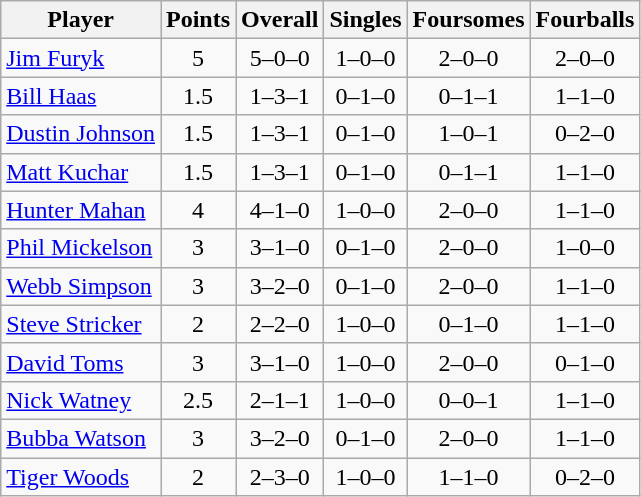<table class="wikitable sortable" style="text-align:center">
<tr>
<th>Player</th>
<th>Points</th>
<th>Overall</th>
<th>Singles</th>
<th>Foursomes</th>
<th>Fourballs</th>
</tr>
<tr>
<td align=left><a href='#'>Jim Furyk</a></td>
<td>5</td>
<td>5–0–0</td>
<td>1–0–0</td>
<td>2–0–0</td>
<td>2–0–0</td>
</tr>
<tr>
<td align=left><a href='#'>Bill Haas</a></td>
<td>1.5</td>
<td>1–3–1</td>
<td>0–1–0</td>
<td>0–1–1</td>
<td>1–1–0</td>
</tr>
<tr>
<td align=left><a href='#'>Dustin Johnson</a></td>
<td>1.5</td>
<td>1–3–1</td>
<td>0–1–0</td>
<td>1–0–1</td>
<td>0–2–0</td>
</tr>
<tr>
<td align=left><a href='#'>Matt Kuchar</a></td>
<td>1.5</td>
<td>1–3–1</td>
<td>0–1–0</td>
<td>0–1–1</td>
<td>1–1–0</td>
</tr>
<tr>
<td align=left><a href='#'>Hunter Mahan</a></td>
<td>4</td>
<td>4–1–0</td>
<td>1–0–0</td>
<td>2–0–0</td>
<td>1–1–0</td>
</tr>
<tr>
<td align=left><a href='#'>Phil Mickelson</a></td>
<td>3</td>
<td>3–1–0</td>
<td>0–1–0</td>
<td>2–0–0</td>
<td>1–0–0</td>
</tr>
<tr>
<td align=left><a href='#'>Webb Simpson</a></td>
<td>3</td>
<td>3–2–0</td>
<td>0–1–0</td>
<td>2–0–0</td>
<td>1–1–0</td>
</tr>
<tr>
<td align=left><a href='#'>Steve Stricker</a></td>
<td>2</td>
<td>2–2–0</td>
<td>1–0–0</td>
<td>0–1–0</td>
<td>1–1–0</td>
</tr>
<tr>
<td align=left><a href='#'>David Toms</a></td>
<td>3</td>
<td>3–1–0</td>
<td>1–0–0</td>
<td>2–0–0</td>
<td>0–1–0</td>
</tr>
<tr>
<td align=left><a href='#'>Nick Watney</a></td>
<td>2.5</td>
<td>2–1–1</td>
<td>1–0–0</td>
<td>0–0–1</td>
<td>1–1–0</td>
</tr>
<tr>
<td align=left><a href='#'>Bubba Watson</a></td>
<td>3</td>
<td>3–2–0</td>
<td>0–1–0</td>
<td>2–0–0</td>
<td>1–1–0</td>
</tr>
<tr>
<td align=left><a href='#'>Tiger Woods</a></td>
<td>2</td>
<td>2–3–0</td>
<td>1–0–0</td>
<td>1–1–0</td>
<td>0–2–0</td>
</tr>
</table>
